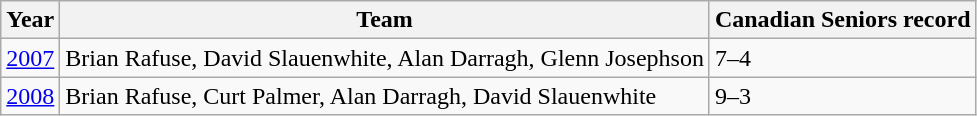<table class="wikitable">
<tr>
<th>Year</th>
<th>Team</th>
<th>Canadian Seniors record</th>
</tr>
<tr>
<td><a href='#'>2007</a></td>
<td>Brian Rafuse, David Slauenwhite, Alan Darragh, Glenn Josephson</td>
<td>7–4</td>
</tr>
<tr>
<td><a href='#'>2008</a></td>
<td>Brian Rafuse, Curt Palmer, Alan Darragh, David Slauenwhite</td>
<td>9–3</td>
</tr>
</table>
